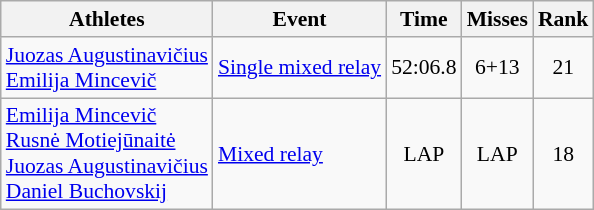<table class="wikitable" style="font-size:90%">
<tr>
<th>Athletes</th>
<th>Event</th>
<th>Time</th>
<th>Misses</th>
<th>Rank</th>
</tr>
<tr align=center>
<td align=left><a href='#'>Juozas Augustinavičius</a><br><a href='#'>Emilija Mincevič</a></td>
<td align=left><a href='#'>Single mixed relay</a></td>
<td>52:06.8</td>
<td>6+13</td>
<td>21</td>
</tr>
<tr align=center>
<td align=left><a href='#'>Emilija Mincevič</a><br><a href='#'>Rusnė Motiejūnaitė</a><br><a href='#'>Juozas Augustinavičius</a><br><a href='#'>Daniel Buchovskij</a></td>
<td align=left><a href='#'>Mixed relay</a></td>
<td>LAP</td>
<td>LAP</td>
<td>18</td>
</tr>
</table>
